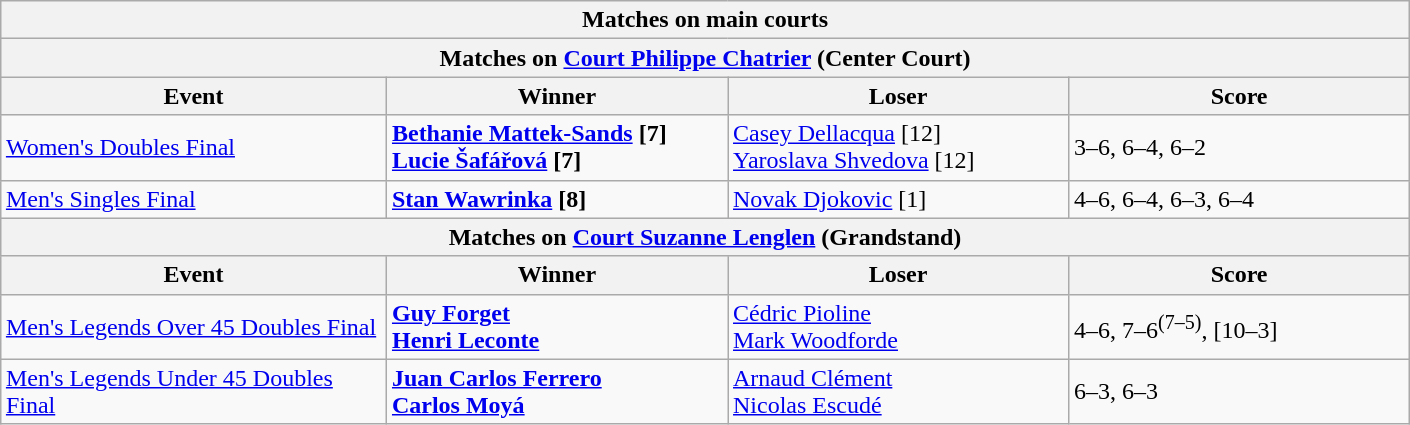<table class="wikitable collapsible uncollapsed" style=margin:auto>
<tr>
<th colspan=4 style=white-space:nowrap>Matches on main courts</th>
</tr>
<tr>
<th colspan=4><strong>Matches on <a href='#'>Court Philippe Chatrier</a> (Center Court)</strong></th>
</tr>
<tr>
<th width=250>Event</th>
<th width=220>Winner</th>
<th width=220>Loser</th>
<th width=220>Score</th>
</tr>
<tr>
<td><a href='#'>Women's Doubles Final</a></td>
<td> <strong><a href='#'>Bethanie Mattek-Sands</a> [7]</strong><br>  <strong><a href='#'>Lucie Šafářová</a> [7]</strong></td>
<td> <a href='#'>Casey Dellacqua</a> [12]<br>  <a href='#'>Yaroslava Shvedova</a> [12]</td>
<td>3–6, 6–4, 6–2</td>
</tr>
<tr>
<td><a href='#'>Men's Singles Final</a></td>
<td> <strong><a href='#'>Stan Wawrinka</a> [8]</strong></td>
<td> <a href='#'>Novak Djokovic</a> [1]</td>
<td>4–6, 6–4, 6–3, 6–4</td>
</tr>
<tr>
<th colspan=4><strong>Matches on <a href='#'>Court Suzanne Lenglen</a> (Grandstand)</strong></th>
</tr>
<tr>
<th width=250>Event</th>
<th width=220>Winner</th>
<th width=220>Loser</th>
<th width=220>Score</th>
</tr>
<tr>
<td><a href='#'>Men's Legends Over 45 Doubles Final</a></td>
<td> <strong><a href='#'>Guy Forget</a></strong><br>  <strong><a href='#'>Henri Leconte</a></strong></td>
<td> <a href='#'>Cédric Pioline</a><br>  <a href='#'>Mark Woodforde</a></td>
<td>4–6, 7–6<sup>(7–5)</sup>, [10–3]</td>
</tr>
<tr>
<td><a href='#'>Men's Legends Under 45 Doubles Final</a></td>
<td> <strong><a href='#'>Juan Carlos Ferrero</a></strong><br>  <strong><a href='#'>Carlos Moyá</a></strong></td>
<td> <a href='#'>Arnaud Clément</a><br>  <a href='#'>Nicolas Escudé</a></td>
<td>6–3, 6–3</td>
</tr>
</table>
